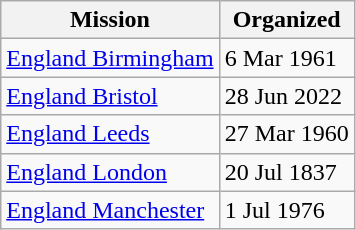<table class="wikitable sortable">
<tr>
<th>Mission</th>
<th data-sort-type=date>Organized</th>
</tr>
<tr>
<td><a href='#'>England Birmingham</a></td>
<td>6 Mar 1961</td>
</tr>
<tr>
<td><a href='#'>England Bristol</a></td>
<td>28 Jun 2022</td>
</tr>
<tr>
<td><a href='#'>England Leeds</a></td>
<td>27 Mar 1960</td>
</tr>
<tr>
<td><a href='#'>England London</a></td>
<td>20 Jul 1837</td>
</tr>
<tr>
<td><a href='#'>England Manchester</a></td>
<td>1 Jul 1976</td>
</tr>
</table>
